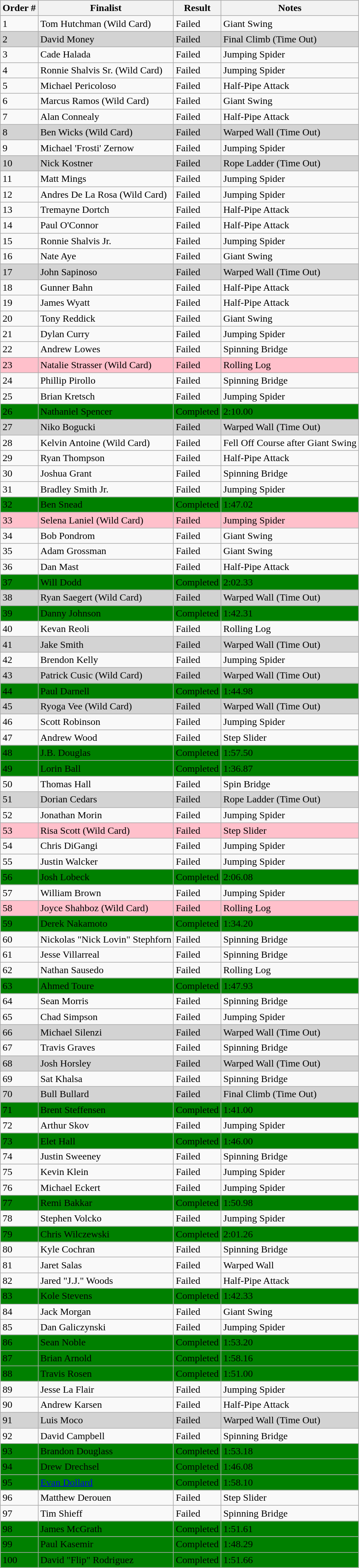<table class="wikitable sortable">
<tr>
<th>Order #</th>
<th>Finalist</th>
<th>Result</th>
<th>Notes</th>
</tr>
<tr>
<td>1</td>
<td>Tom Hutchman (Wild Card)</td>
<td>Failed</td>
<td>Giant Swing</td>
</tr>
<tr bgcolor="lightgray">
<td>2</td>
<td>David Money</td>
<td>Failed</td>
<td>Final Climb (Time Out)</td>
</tr>
<tr>
<td>3</td>
<td>Cade Halada</td>
<td>Failed</td>
<td>Jumping Spider</td>
</tr>
<tr>
<td>4</td>
<td>Ronnie Shalvis Sr. (Wild Card)</td>
<td>Failed</td>
<td>Jumping Spider</td>
</tr>
<tr>
<td>5</td>
<td>Michael Pericoloso</td>
<td>Failed</td>
<td>Half-Pipe Attack</td>
</tr>
<tr>
<td>6</td>
<td>Marcus Ramos (Wild Card)</td>
<td>Failed</td>
<td>Giant Swing</td>
</tr>
<tr>
<td>7</td>
<td>Alan Connealy</td>
<td>Failed</td>
<td>Half-Pipe Attack</td>
</tr>
<tr bgcolor="lightgray">
<td>8</td>
<td>Ben Wicks (Wild Card)</td>
<td>Failed</td>
<td>Warped Wall (Time Out)</td>
</tr>
<tr>
<td>9</td>
<td>Michael 'Frosti' Zernow</td>
<td>Failed</td>
<td>Jumping Spider</td>
</tr>
<tr bgcolor="lightgray">
<td>10</td>
<td>Nick Kostner</td>
<td>Failed</td>
<td>Rope Ladder (Time Out)</td>
</tr>
<tr>
<td>11</td>
<td>Matt Mings</td>
<td>Failed</td>
<td>Jumping Spider</td>
</tr>
<tr>
<td>12</td>
<td>Andres De La Rosa (Wild Card)</td>
<td>Failed</td>
<td>Jumping Spider</td>
</tr>
<tr>
<td>13</td>
<td>Tremayne Dortch</td>
<td>Failed</td>
<td>Half-Pipe Attack</td>
</tr>
<tr>
<td>14</td>
<td>Paul O'Connor</td>
<td>Failed</td>
<td>Half-Pipe Attack</td>
</tr>
<tr>
<td>15</td>
<td>Ronnie Shalvis Jr.</td>
<td>Failed</td>
<td>Jumping Spider</td>
</tr>
<tr>
<td>16</td>
<td>Nate Aye</td>
<td>Failed</td>
<td>Giant Swing</td>
</tr>
<tr bgcolor="lightgray">
<td>17</td>
<td>John Sapinoso</td>
<td>Failed</td>
<td>Warped Wall (Time Out)</td>
</tr>
<tr>
<td>18</td>
<td>Gunner Bahn</td>
<td>Failed</td>
<td>Half-Pipe Attack</td>
</tr>
<tr>
<td>19</td>
<td>James Wyatt</td>
<td>Failed</td>
<td>Half-Pipe Attack</td>
</tr>
<tr>
<td>20</td>
<td>Tony Reddick</td>
<td>Failed</td>
<td>Giant Swing</td>
</tr>
<tr>
<td>21</td>
<td>Dylan Curry</td>
<td>Failed</td>
<td>Jumping Spider</td>
</tr>
<tr>
<td>22</td>
<td>Andrew Lowes</td>
<td>Failed</td>
<td>Spinning Bridge</td>
</tr>
<tr bgcolor="pink">
<td>23</td>
<td>Natalie Strasser (Wild Card)</td>
<td>Failed</td>
<td>Rolling Log</td>
</tr>
<tr>
<td>24</td>
<td>Phillip Pirollo</td>
<td>Failed</td>
<td>Spinning Bridge</td>
</tr>
<tr>
<td>25</td>
<td>Brian Kretsch</td>
<td>Failed</td>
<td>Jumping Spider</td>
</tr>
<tr bgcolor="green">
<td>26</td>
<td>Nathaniel Spencer</td>
<td>Completed</td>
<td>2:10.00</td>
</tr>
<tr bgcolor="lightgray">
<td>27</td>
<td>Niko Bogucki</td>
<td>Failed</td>
<td>Warped Wall (Time Out)</td>
</tr>
<tr>
<td>28</td>
<td>Kelvin Antoine (Wild Card)</td>
<td>Failed</td>
<td>Fell Off Course after Giant Swing</td>
</tr>
<tr>
<td>29</td>
<td>Ryan Thompson</td>
<td>Failed</td>
<td>Half-Pipe Attack</td>
</tr>
<tr>
<td>30</td>
<td>Joshua Grant</td>
<td>Failed</td>
<td>Spinning Bridge</td>
</tr>
<tr>
<td>31</td>
<td>Bradley Smith Jr.</td>
<td>Failed</td>
<td>Jumping Spider</td>
</tr>
<tr bgcolor="green">
<td>32</td>
<td>Ben Snead</td>
<td>Completed</td>
<td>1:47.02</td>
</tr>
<tr bgcolor="pink">
<td>33</td>
<td>Selena Laniel (Wild Card)</td>
<td>Failed</td>
<td>Jumping Spider</td>
</tr>
<tr>
<td>34</td>
<td>Bob Pondrom</td>
<td>Failed</td>
<td>Giant Swing</td>
</tr>
<tr>
<td>35</td>
<td>Adam Grossman</td>
<td>Failed</td>
<td>Giant Swing</td>
</tr>
<tr>
<td>36</td>
<td>Dan Mast</td>
<td>Failed</td>
<td>Half-Pipe Attack</td>
</tr>
<tr bgcolor="green">
<td>37</td>
<td>Will Dodd</td>
<td>Completed</td>
<td>2:02.33</td>
</tr>
<tr bgcolor="lightgray">
<td>38</td>
<td>Ryan Saegert (Wild Card)</td>
<td>Failed</td>
<td>Warped Wall (Time Out)</td>
</tr>
<tr bgcolor="green">
<td>39</td>
<td>Danny Johnson</td>
<td>Completed</td>
<td>1:42.31</td>
</tr>
<tr>
<td>40</td>
<td>Kevan Reoli</td>
<td>Failed</td>
<td>Rolling Log</td>
</tr>
<tr bgcolor="lightgray">
<td>41</td>
<td>Jake Smith</td>
<td>Failed</td>
<td>Warped Wall (Time Out)</td>
</tr>
<tr>
<td>42</td>
<td>Brendon Kelly</td>
<td>Failed</td>
<td>Jumping Spider</td>
</tr>
<tr bgcolor="lightgray">
<td>43</td>
<td>Patrick Cusic (Wild Card)</td>
<td>Failed</td>
<td>Warped Wall (Time Out)</td>
</tr>
<tr bgcolor="green">
<td>44</td>
<td>Paul Darnell</td>
<td>Completed</td>
<td>1:44.98</td>
</tr>
<tr bgcolor="lightgray">
<td>45</td>
<td>Ryoga Vee (Wild Card)</td>
<td>Failed</td>
<td>Warped Wall (Time Out)</td>
</tr>
<tr>
<td>46</td>
<td>Scott Robinson</td>
<td>Failed</td>
<td>Jumping Spider</td>
</tr>
<tr>
<td>47</td>
<td>Andrew Wood</td>
<td>Failed</td>
<td>Step Slider</td>
</tr>
<tr bgcolor="green">
<td>48</td>
<td>J.B. Douglas</td>
<td>Completed</td>
<td>1:57.50</td>
</tr>
<tr bgcolor="green">
<td>49</td>
<td>Lorin Ball</td>
<td>Completed</td>
<td>1:36.87</td>
</tr>
<tr>
<td>50</td>
<td>Thomas Hall</td>
<td>Failed</td>
<td>Spin Bridge</td>
</tr>
<tr bgcolor="lightgray">
<td>51</td>
<td>Dorian Cedars</td>
<td>Failed</td>
<td>Rope Ladder (Time Out)</td>
</tr>
<tr>
<td>52</td>
<td>Jonathan Morin</td>
<td>Failed</td>
<td>Jumping Spider</td>
</tr>
<tr bgcolor="pink">
<td>53</td>
<td>Risa Scott (Wild Card)</td>
<td>Failed</td>
<td>Step Slider</td>
</tr>
<tr>
<td>54</td>
<td>Chris DiGangi</td>
<td>Failed</td>
<td>Jumping Spider</td>
</tr>
<tr>
<td>55</td>
<td>Justin Walcker</td>
<td>Failed</td>
<td>Jumping Spider</td>
</tr>
<tr bgcolor="green">
<td>56</td>
<td>Josh Lobeck</td>
<td>Completed</td>
<td>2:06.08</td>
</tr>
<tr>
<td>57</td>
<td>William Brown</td>
<td>Failed</td>
<td>Jumping Spider</td>
</tr>
<tr bgcolor="pink">
<td>58</td>
<td>Joyce Shahboz (Wild Card)</td>
<td>Failed</td>
<td>Rolling Log</td>
</tr>
<tr bgcolor="green">
<td>59</td>
<td>Derek Nakamoto</td>
<td>Completed</td>
<td>1:34.20</td>
</tr>
<tr>
<td>60</td>
<td>Nickolas "Nick Lovin" Stephforn</td>
<td>Failed</td>
<td>Spinning Bridge</td>
</tr>
<tr>
<td>61</td>
<td>Jesse Villarreal</td>
<td>Failed</td>
<td>Spinning Bridge</td>
</tr>
<tr>
<td>62</td>
<td>Nathan Sausedo</td>
<td>Failed</td>
<td>Rolling Log</td>
</tr>
<tr bgcolor="green">
<td>63</td>
<td>Ahmed Toure</td>
<td>Completed</td>
<td>1:47.93</td>
</tr>
<tr>
<td>64</td>
<td>Sean Morris</td>
<td>Failed</td>
<td>Spinning Bridge</td>
</tr>
<tr>
<td>65</td>
<td>Chad Simpson</td>
<td>Failed</td>
<td>Jumping Spider</td>
</tr>
<tr bgcolor="lightgray">
<td>66</td>
<td>Michael Silenzi</td>
<td>Failed</td>
<td>Warped Wall (Time Out)</td>
</tr>
<tr>
<td>67</td>
<td>Travis Graves</td>
<td>Failed</td>
<td>Spinning Bridge</td>
</tr>
<tr bgcolor="lightgray">
<td>68</td>
<td>Josh Horsley</td>
<td>Failed</td>
<td>Warped Wall (Time Out)</td>
</tr>
<tr>
<td>69</td>
<td>Sat Khalsa</td>
<td>Failed</td>
<td>Spinning Bridge</td>
</tr>
<tr bgcolor="lightgray">
<td>70</td>
<td>Bull Bullard</td>
<td>Failed</td>
<td>Final Climb (Time Out)</td>
</tr>
<tr bgcolor="green">
<td>71</td>
<td>Brent Steffensen</td>
<td>Completed</td>
<td>1:41.00</td>
</tr>
<tr>
<td>72</td>
<td>Arthur Skov</td>
<td>Failed</td>
<td>Jumping Spider</td>
</tr>
<tr bgcolor="green">
<td>73</td>
<td>Elet Hall</td>
<td>Completed</td>
<td>1:46.00</td>
</tr>
<tr>
<td>74</td>
<td>Justin Sweeney</td>
<td>Failed</td>
<td>Spinning Bridge</td>
</tr>
<tr>
<td>75</td>
<td>Kevin Klein</td>
<td>Failed</td>
<td>Jumping Spider</td>
</tr>
<tr>
<td>76</td>
<td>Michael Eckert</td>
<td>Failed</td>
<td>Jumping Spider</td>
</tr>
<tr bgcolor="green">
<td>77</td>
<td>Remi Bakkar</td>
<td>Completed</td>
<td>1:50.98</td>
</tr>
<tr>
<td>78</td>
<td>Stephen Volcko</td>
<td>Failed</td>
<td>Jumping Spider</td>
</tr>
<tr bgcolor="green">
<td>79</td>
<td>Chris Wilczewski</td>
<td>Completed</td>
<td>2:01.26</td>
</tr>
<tr>
<td>80</td>
<td>Kyle Cochran</td>
<td>Failed</td>
<td>Spinning Bridge</td>
</tr>
<tr>
<td>81</td>
<td>Jaret Salas</td>
<td>Failed</td>
<td>Warped Wall</td>
</tr>
<tr>
<td>82</td>
<td>Jared "J.J." Woods</td>
<td>Failed</td>
<td>Half-Pipe Attack</td>
</tr>
<tr bgcolor="green">
<td>83</td>
<td>Kole Stevens</td>
<td>Completed</td>
<td>1:42.33</td>
</tr>
<tr>
<td>84</td>
<td>Jack Morgan</td>
<td>Failed</td>
<td>Giant Swing</td>
</tr>
<tr>
<td>85</td>
<td>Dan Galiczynski</td>
<td>Failed</td>
<td>Jumping Spider</td>
</tr>
<tr bgcolor="green">
<td>86</td>
<td>Sean Noble</td>
<td>Completed</td>
<td>1:53.20</td>
</tr>
<tr bgcolor="green">
<td>87</td>
<td>Brian Arnold</td>
<td>Completed</td>
<td>1:58.16</td>
</tr>
<tr bgcolor="green">
<td>88</td>
<td>Travis Rosen</td>
<td>Completed</td>
<td>1:51.00</td>
</tr>
<tr>
<td>89</td>
<td>Jesse La Flair</td>
<td>Failed</td>
<td>Jumping Spider</td>
</tr>
<tr>
<td>90</td>
<td>Andrew Karsen</td>
<td>Failed</td>
<td>Half-Pipe Attack</td>
</tr>
<tr bgcolor="lightgray">
<td>91</td>
<td>Luis Moco</td>
<td>Failed</td>
<td>Warped Wall (Time Out)</td>
</tr>
<tr>
<td>92</td>
<td>David Campbell</td>
<td>Failed</td>
<td>Spinning Bridge</td>
</tr>
<tr bgcolor="green">
<td>93</td>
<td>Brandon Douglass</td>
<td>Completed</td>
<td>1:53.18</td>
</tr>
<tr bgcolor="green">
<td>94</td>
<td>Drew Drechsel</td>
<td>Completed</td>
<td>1:46.08</td>
</tr>
<tr bgcolor="green">
<td>95</td>
<td><a href='#'>Evan Dollard</a></td>
<td>Completed</td>
<td>1:58.10</td>
</tr>
<tr>
<td>96</td>
<td>Matthew Derouen</td>
<td>Failed</td>
<td>Step Slider</td>
</tr>
<tr>
<td>97</td>
<td>Tim Shieff</td>
<td>Failed</td>
<td>Spinning Bridge</td>
</tr>
<tr bgcolor="green">
<td>98</td>
<td>James McGrath</td>
<td>Completed</td>
<td>1:51.61</td>
</tr>
<tr bgcolor="green">
<td>99</td>
<td>Paul Kasemir</td>
<td>Completed</td>
<td>1:48.29</td>
</tr>
<tr bgcolor="green">
<td>100</td>
<td>David "Flip" Rodriguez</td>
<td>Completed</td>
<td>1:51.66</td>
</tr>
</table>
